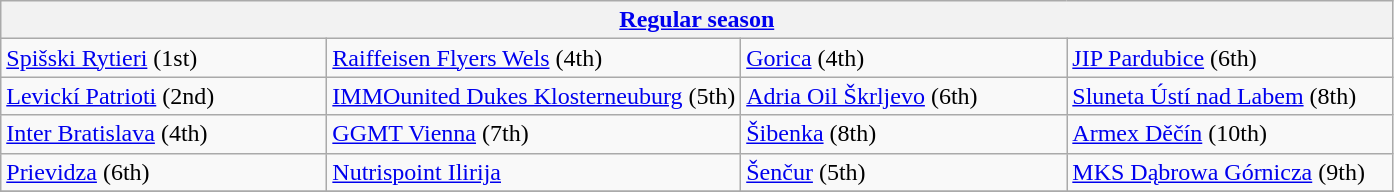<table class="wikitable" style="white-space: nowrap;">
<tr>
<th colspan="4"><a href='#'>Regular season</a></th>
</tr>
<tr>
<td width="210"> <a href='#'>Spišski Rytieri</a> (1st)</td>
<td width="210"> <a href='#'>Raiffeisen Flyers Wels</a> (4th)</td>
<td width="210"> <a href='#'>Gorica</a> (4th)</td>
<td width="210"> <a href='#'>JIP Pardubice</a> (6th)</td>
</tr>
<tr>
<td width="210"> <a href='#'>Levickí Patrioti</a> (2nd)</td>
<td width="210"> <a href='#'>IMMOunited Dukes Klosterneuburg</a> (5th)</td>
<td width="210"> <a href='#'>Adria Oil Škrljevo</a> (6th)</td>
<td width="210"> <a href='#'>Sluneta Ústí nad Labem</a> (8th)</td>
</tr>
<tr>
<td width="210"> <a href='#'>Inter Bratislava</a> (4th)</td>
<td width="210"> <a href='#'>GGMT Vienna</a> (7th)</td>
<td width="210"> <a href='#'>Šibenka</a> (8th)</td>
<td width="210"> <a href='#'>Armex Děčín</a> (10th)</td>
</tr>
<tr>
<td width="210"> <a href='#'>Prievidza</a> (6th)</td>
<td width="210"> <a href='#'>Nutrispoint Ilirija</a></td>
<td width="210"> <a href='#'>Šenčur</a> (5th)</td>
<td width="210"> <a href='#'>MKS Dąbrowa Górnicza</a> (9th)</td>
</tr>
<tr>
</tr>
</table>
